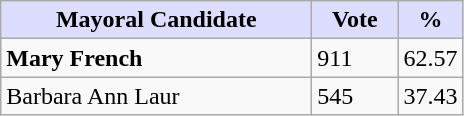<table class="wikitable">
<tr>
<th style="background:#ddf; width:200px;">Mayoral Candidate</th>
<th style="background:#ddf; width:50px;">Vote</th>
<th style="background:#ddf; width:30px;">%</th>
</tr>
<tr>
<td><strong>Mary French</strong></td>
<td>911</td>
<td>62.57</td>
</tr>
<tr>
<td>Barbara Ann Laur</td>
<td>545</td>
<td>37.43</td>
</tr>
</table>
